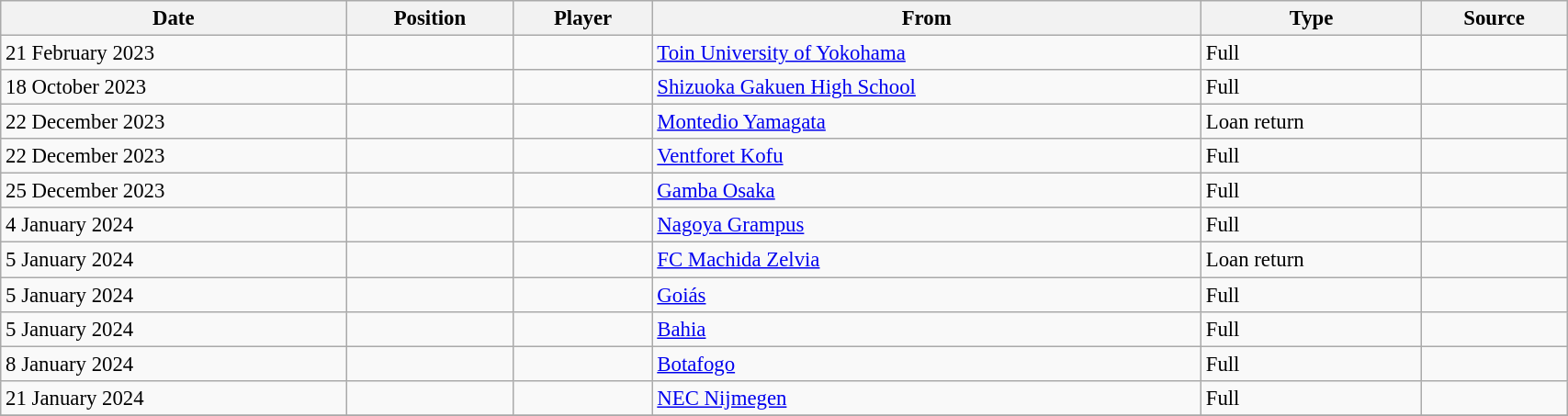<table class="wikitable sortable" style="width:90%; text-align:center; font-size:95%; text-align:left;">
<tr>
<th>Date</th>
<th>Position</th>
<th>Player</th>
<th>From</th>
<th>Type</th>
<th>Source</th>
</tr>
<tr>
<td>21 February 2023</td>
<td></td>
<td></td>
<td> <a href='#'>Toin University of Yokohama</a></td>
<td>Full</td>
<td></td>
</tr>
<tr>
<td>18 October 2023</td>
<td></td>
<td></td>
<td> <a href='#'>Shizuoka Gakuen High School</a></td>
<td>Full</td>
<td></td>
</tr>
<tr>
<td>22 December 2023</td>
<td></td>
<td></td>
<td> <a href='#'>Montedio Yamagata</a></td>
<td>Loan return</td>
<td></td>
</tr>
<tr>
<td>22 December 2023</td>
<td></td>
<td></td>
<td> <a href='#'>Ventforet Kofu</a></td>
<td>Full</td>
<td></td>
</tr>
<tr>
<td>25 December 2023</td>
<td></td>
<td></td>
<td> <a href='#'>Gamba Osaka</a></td>
<td>Full</td>
<td></td>
</tr>
<tr>
<td>4 January 2024</td>
<td></td>
<td></td>
<td> <a href='#'>Nagoya Grampus</a></td>
<td>Full</td>
<td></td>
</tr>
<tr>
<td>5 January 2024</td>
<td></td>
<td></td>
<td> <a href='#'>FC Machida Zelvia</a></td>
<td>Loan return</td>
<td></td>
</tr>
<tr>
<td>5 January 2024</td>
<td></td>
<td></td>
<td> <a href='#'>Goiás</a></td>
<td>Full</td>
<td></td>
</tr>
<tr>
<td>5 January 2024</td>
<td></td>
<td></td>
<td> <a href='#'>Bahia</a></td>
<td>Full</td>
<td></td>
</tr>
<tr>
<td>8 January 2024</td>
<td></td>
<td></td>
<td> <a href='#'>Botafogo</a></td>
<td>Full</td>
<td></td>
</tr>
<tr>
<td>21 January 2024</td>
<td></td>
<td></td>
<td> <a href='#'>NEC Nijmegen</a></td>
<td>Full</td>
<td></td>
</tr>
<tr>
</tr>
</table>
